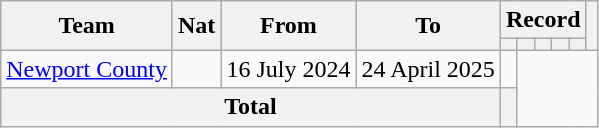<table class="wikitable" style="text-align: center">
<tr>
<th rowspan="2">Team</th>
<th rowspan="2">Nat</th>
<th rowspan="2">From</th>
<th rowspan="2">To</th>
<th colspan="5">Record</th>
<th rowspan="2"></th>
</tr>
<tr>
<th></th>
<th></th>
<th></th>
<th></th>
<th></th>
</tr>
<tr>
<td align=left><a href='#'>Newport County</a></td>
<td></td>
<td align=left>16 July 2024</td>
<td align=left>24 April 2025<br></td>
<td></td>
</tr>
<tr>
<th colspan="4">Total<br></th>
<th></th>
</tr>
</table>
